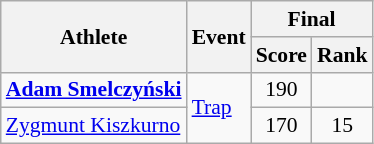<table class="wikitable" style="font-size:90%">
<tr>
<th rowspan="2">Athlete</th>
<th rowspan="2">Event</th>
<th colspan="2">Final</th>
</tr>
<tr>
<th>Score</th>
<th>Rank</th>
</tr>
<tr>
<td><strong><a href='#'>Adam Smelczyński</a></strong></td>
<td rowspan=2><a href='#'>Trap</a></td>
<td align="center">190</td>
<td align="center"></td>
</tr>
<tr>
<td><a href='#'>Zygmunt Kiszkurno</a></td>
<td align="center">170</td>
<td align="center">15</td>
</tr>
</table>
